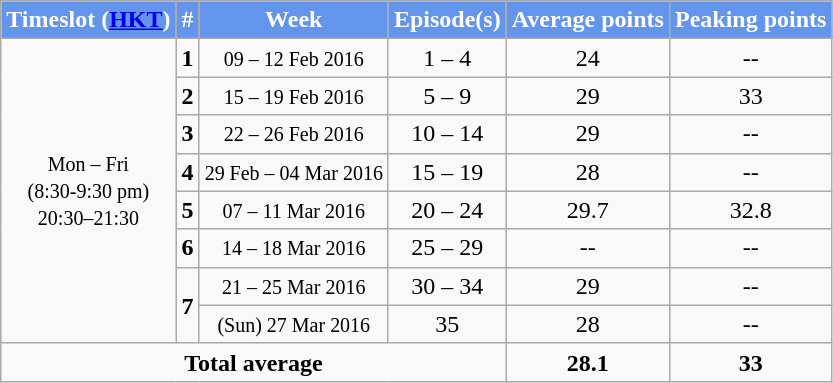<table class="wikitable" style="text-align:center;">
<tr>
<th style="background:cornflowerblue; color:white;">Timeslot (<a href='#'>HKT</a>)</th>
<th style="background:cornflowerblue; color:white;">#</th>
<th style="background:cornflowerblue; color:white;">Week</th>
<th style="background:cornflowerblue; color:white;">Episode(s)</th>
<th style="background:cornflowerblue; color:white;">Average points</th>
<th style="background:cornflowerblue; color:white;">Peaking points</th>
</tr>
<tr>
<td rowspan="8"><small>Mon – Fri<br>(8:30-9:30 pm)<br>20:30–21:30</small></td>
<td><strong>1</strong></td>
<td><small>09 – 12 Feb 2016</small></td>
<td>1 – 4</td>
<td>24</td>
<td>--</td>
</tr>
<tr>
<td><strong>2</strong></td>
<td><small>15 – 19 Feb 2016</small></td>
<td>5 – 9</td>
<td>29</td>
<td>33</td>
</tr>
<tr>
<td><strong>3</strong></td>
<td><small>22 – 26 Feb 2016</small></td>
<td>10 – 14</td>
<td>29</td>
<td>--</td>
</tr>
<tr>
<td><strong>4</strong></td>
<td><small>29 Feb – 04 Mar  2016</small></td>
<td>15 – 19</td>
<td>28</td>
<td>--</td>
</tr>
<tr>
<td><strong>5</strong></td>
<td><small>07 – 11 Mar  2016</small></td>
<td>20 – 24</td>
<td>29.7</td>
<td>32.8</td>
</tr>
<tr>
<td><strong>6</strong></td>
<td><small>14 – 18 Mar  2016</small></td>
<td>25 – 29</td>
<td>--</td>
<td>--</td>
</tr>
<tr>
<td rowspan="2"><strong>7</strong></td>
<td><small>21 – 25 Mar  2016</small></td>
<td>30 – 34</td>
<td>29</td>
<td>--</td>
</tr>
<tr>
<td><small>(Sun) 27 Mar  2016</small></td>
<td>35</td>
<td>28</td>
<td>--</td>
</tr>
<tr>
<td colspan="4"><strong>Total average</strong></td>
<td><strong>28.1</strong></td>
<td><strong>33</strong></td>
</tr>
</table>
